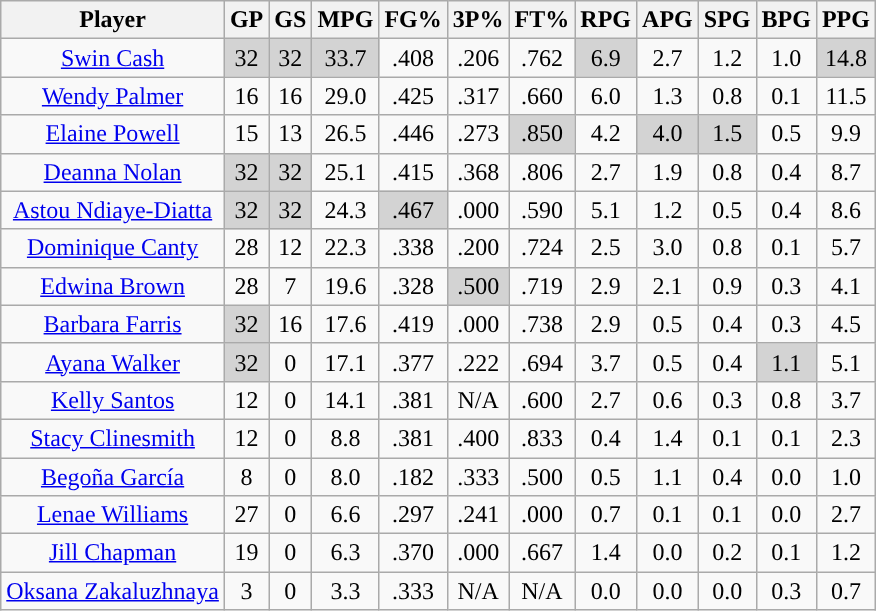<table class="wikitable sortable" style="text-align:center;">
<tr>
<th>Player</th>
<th>GP</th>
<th>GS</th>
<th>MPG</th>
<th>FG%</th>
<th>3P%</th>
<th>FT%</th>
<th>RPG</th>
<th>APG</th>
<th>SPG</th>
<th>BPG</th>
<th>PPG</th>
</tr>
<tr>
<td><a href='#'>Swin Cash</a></td>
<td style="background:#D3D3D3;">32</td>
<td style="background:#D3D3D3;">32</td>
<td style="background:#D3D3D3;">33.7</td>
<td>.408</td>
<td>.206</td>
<td>.762</td>
<td style="background:#D3D3D3;">6.9</td>
<td>2.7</td>
<td>1.2</td>
<td>1.0</td>
<td style="background:#D3D3D3;">14.8</td>
</tr>
<tr>
<td><a href='#'>Wendy Palmer</a></td>
<td>16</td>
<td>16</td>
<td>29.0</td>
<td>.425</td>
<td>.317</td>
<td>.660</td>
<td>6.0</td>
<td>1.3</td>
<td>0.8</td>
<td>0.1</td>
<td>11.5</td>
</tr>
<tr>
<td><a href='#'>Elaine Powell</a></td>
<td>15</td>
<td>13</td>
<td>26.5</td>
<td>.446</td>
<td>.273</td>
<td style="background:#D3D3D3;">.850</td>
<td>4.2</td>
<td style="background:#D3D3D3;">4.0</td>
<td style="background:#D3D3D3;">1.5</td>
<td>0.5</td>
<td>9.9</td>
</tr>
<tr>
<td><a href='#'>Deanna Nolan</a></td>
<td style="background:#D3D3D3;">32</td>
<td style="background:#D3D3D3;">32</td>
<td>25.1</td>
<td>.415</td>
<td>.368</td>
<td>.806</td>
<td>2.7</td>
<td>1.9</td>
<td>0.8</td>
<td>0.4</td>
<td>8.7</td>
</tr>
<tr>
<td><a href='#'>Astou Ndiaye-Diatta</a></td>
<td style="background:#D3D3D3;">32</td>
<td style="background:#D3D3D3;">32</td>
<td>24.3</td>
<td style="background:#D3D3D3;">.467</td>
<td>.000</td>
<td>.590</td>
<td>5.1</td>
<td>1.2</td>
<td>0.5</td>
<td>0.4</td>
<td>8.6</td>
</tr>
<tr>
<td><a href='#'>Dominique Canty</a></td>
<td>28</td>
<td>12</td>
<td>22.3</td>
<td>.338</td>
<td>.200</td>
<td>.724</td>
<td>2.5</td>
<td>3.0</td>
<td>0.8</td>
<td>0.1</td>
<td>5.7</td>
</tr>
<tr>
<td><a href='#'>Edwina Brown</a></td>
<td>28</td>
<td>7</td>
<td>19.6</td>
<td>.328</td>
<td style="background:#D3D3D3;">.500</td>
<td>.719</td>
<td>2.9</td>
<td>2.1</td>
<td>0.9</td>
<td>0.3</td>
<td>4.1</td>
</tr>
<tr>
<td><a href='#'>Barbara Farris</a></td>
<td style="background:#D3D3D3;">32</td>
<td>16</td>
<td>17.6</td>
<td>.419</td>
<td>.000</td>
<td>.738</td>
<td>2.9</td>
<td>0.5</td>
<td>0.4</td>
<td>0.3</td>
<td>4.5</td>
</tr>
<tr>
<td><a href='#'>Ayana Walker</a></td>
<td style="background:#D3D3D3;">32</td>
<td>0</td>
<td>17.1</td>
<td>.377</td>
<td>.222</td>
<td>.694</td>
<td>3.7</td>
<td>0.5</td>
<td>0.4</td>
<td style="background:#D3D3D3;">1.1</td>
<td>5.1</td>
</tr>
<tr>
<td><a href='#'>Kelly Santos</a></td>
<td>12</td>
<td>0</td>
<td>14.1</td>
<td>.381</td>
<td>N/A</td>
<td>.600</td>
<td>2.7</td>
<td>0.6</td>
<td>0.3</td>
<td>0.8</td>
<td>3.7</td>
</tr>
<tr>
<td><a href='#'>Stacy Clinesmith</a></td>
<td>12</td>
<td>0</td>
<td>8.8</td>
<td>.381</td>
<td>.400</td>
<td>.833</td>
<td>0.4</td>
<td>1.4</td>
<td>0.1</td>
<td>0.1</td>
<td>2.3</td>
</tr>
<tr>
<td><a href='#'>Begoña García</a></td>
<td>8</td>
<td>0</td>
<td>8.0</td>
<td>.182</td>
<td>.333</td>
<td>.500</td>
<td>0.5</td>
<td>1.1</td>
<td>0.4</td>
<td>0.0</td>
<td>1.0</td>
</tr>
<tr>
<td><a href='#'>Lenae Williams</a></td>
<td>27</td>
<td>0</td>
<td>6.6</td>
<td>.297</td>
<td>.241</td>
<td>.000</td>
<td>0.7</td>
<td>0.1</td>
<td>0.1</td>
<td>0.0</td>
<td>2.7</td>
</tr>
<tr>
<td><a href='#'>Jill Chapman</a></td>
<td>19</td>
<td>0</td>
<td>6.3</td>
<td>.370</td>
<td>.000</td>
<td>.667</td>
<td>1.4</td>
<td>0.0</td>
<td>0.2</td>
<td>0.1</td>
<td>1.2</td>
</tr>
<tr>
<td><a href='#'>Oksana Zakaluzhnaya</a></td>
<td>3</td>
<td>0</td>
<td>3.3</td>
<td>.333</td>
<td>N/A</td>
<td>N/A</td>
<td>0.0</td>
<td>0.0</td>
<td>0.0</td>
<td>0.3</td>
<td>0.7</td>
</tr>
</table>
